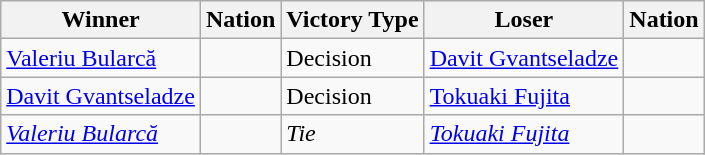<table class="wikitable sortable" style="text-align:left;">
<tr>
<th>Winner</th>
<th>Nation</th>
<th>Victory Type</th>
<th>Loser</th>
<th>Nation</th>
</tr>
<tr>
<td><a href='#'>Valeriu Bularcă</a></td>
<td></td>
<td>Decision</td>
<td><a href='#'>Davit Gvantseladze</a></td>
<td></td>
</tr>
<tr>
<td><a href='#'>Davit Gvantseladze</a></td>
<td></td>
<td>Decision</td>
<td><a href='#'>Tokuaki Fujita</a></td>
<td></td>
</tr>
<tr style="font-style: italic">
<td><a href='#'>Valeriu Bularcă</a></td>
<td></td>
<td>Tie</td>
<td><a href='#'>Tokuaki Fujita</a></td>
<td></td>
</tr>
</table>
